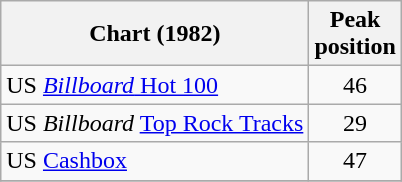<table class="wikitable sortable">
<tr>
<th>Chart (1982)</th>
<th>Peak<br>position</th>
</tr>
<tr>
<td>US <a href='#'><em>Billboard</em> Hot 100</a></td>
<td align="center">46</td>
</tr>
<tr>
<td>US <em>Billboard</em> <a href='#'>Top Rock Tracks</a></td>
<td align="center">29</td>
</tr>
<tr>
<td>US <a href='#'>Cashbox</a></td>
<td align="center">47</td>
</tr>
<tr>
</tr>
</table>
